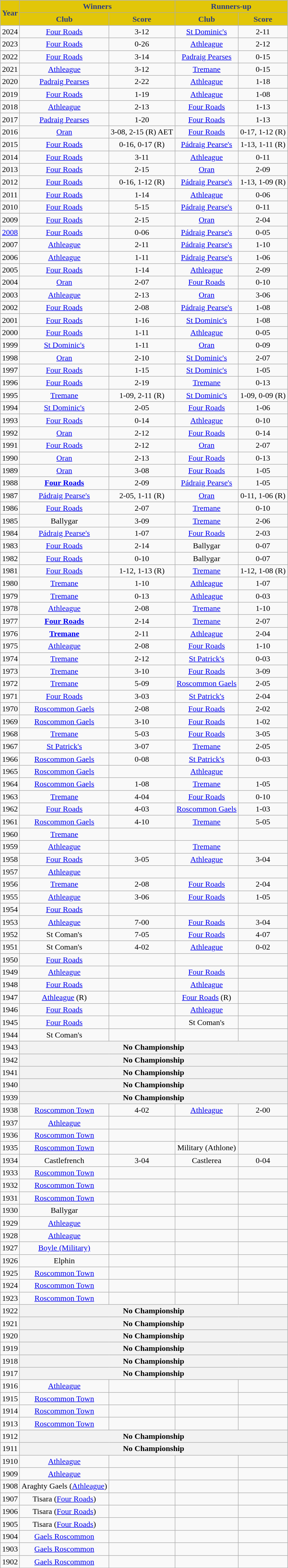<table class="wikitable sortable" style="text-align:center;">
<tr>
<th rowspan="2" style="background:#E2C608;color:#2D3E82;">Year</th>
<th colspan="2" style="background:#E2C608;color:#2D3E82;">Winners</th>
<th colspan="2" style="background:#E2C608;color:#2D3E82;">Runners-up</th>
</tr>
<tr>
<th style="background:#E2C608;color:#2D3E82;">Club</th>
<th style="background:#E2C608;color:#2D3E82;">Score</th>
<th style="background:#E2C608;color:#2D3E82;">Club</th>
<th style="background:#E2C608;color:#2D3E82;">Score</th>
</tr>
<tr>
<td>2024</td>
<td><a href='#'>Four Roads</a></td>
<td>3-12</td>
<td><a href='#'>St Dominic's</a></td>
<td>2-11</td>
</tr>
<tr>
<td>2023</td>
<td><a href='#'>Four Roads</a></td>
<td>0-26</td>
<td><a href='#'>Athleague</a></td>
<td>2-12</td>
</tr>
<tr>
<td>2022</td>
<td><a href='#'>Four Roads</a></td>
<td>3-14</td>
<td><a href='#'>Padraig Pearses</a></td>
<td>0-15</td>
</tr>
<tr>
<td>2021</td>
<td><a href='#'>Athleague</a></td>
<td>3-12</td>
<td><a href='#'>Tremane</a></td>
<td>0-15</td>
</tr>
<tr>
<td>2020</td>
<td><a href='#'>Padraig Pearses</a></td>
<td>2-22</td>
<td><a href='#'>Athleague</a></td>
<td>1-18</td>
</tr>
<tr>
<td>2019</td>
<td><a href='#'>Four Roads</a></td>
<td>1-19</td>
<td><a href='#'>Athleague</a></td>
<td>1-08</td>
</tr>
<tr>
<td>2018</td>
<td><a href='#'>Athleague</a></td>
<td>2-13</td>
<td><a href='#'>Four Roads</a></td>
<td>1-13</td>
</tr>
<tr>
<td>2017</td>
<td><a href='#'>Padraig Pearses</a></td>
<td>1-20</td>
<td><a href='#'>Four Roads</a></td>
<td>1-13</td>
</tr>
<tr>
<td>2016</td>
<td><a href='#'>Oran</a></td>
<td>3-08, 2-15 (R) AET</td>
<td><a href='#'>Four Roads</a></td>
<td>0-17, 1-12 (R)</td>
</tr>
<tr>
<td>2015</td>
<td><a href='#'>Four Roads</a></td>
<td>0-16, 0-17 (R)</td>
<td><a href='#'>Pádraig Pearse's</a></td>
<td>1-13, 1-11 (R)</td>
</tr>
<tr>
<td>2014</td>
<td><a href='#'>Four Roads</a></td>
<td>3-11</td>
<td><a href='#'>Athleague</a></td>
<td>0-11</td>
</tr>
<tr>
<td>2013</td>
<td><a href='#'>Four Roads</a></td>
<td>2-15</td>
<td><a href='#'>Oran</a></td>
<td>2-09</td>
</tr>
<tr>
<td>2012</td>
<td><a href='#'>Four Roads</a></td>
<td>0-16, 1-12 (R)</td>
<td><a href='#'>Pádraig Pearse's</a></td>
<td>1-13, 1-09 (R)</td>
</tr>
<tr>
<td>2011</td>
<td><a href='#'>Four Roads</a></td>
<td>1-14</td>
<td><a href='#'>Athleague</a></td>
<td>0-06</td>
</tr>
<tr>
<td>2010</td>
<td><a href='#'>Four Roads</a></td>
<td>5-15</td>
<td><a href='#'>Pádraig Pearse's</a></td>
<td>0-11</td>
</tr>
<tr>
<td>2009</td>
<td><a href='#'>Four Roads</a></td>
<td>2-15</td>
<td><a href='#'>Oran</a></td>
<td>2-04</td>
</tr>
<tr>
<td><a href='#'>2008</a></td>
<td><a href='#'>Four Roads</a></td>
<td>0-06</td>
<td><a href='#'>Pádraig Pearse's</a></td>
<td>0-05</td>
</tr>
<tr>
<td>2007</td>
<td><a href='#'>Athleague</a></td>
<td>2-11</td>
<td><a href='#'>Pádraig Pearse's</a></td>
<td>1-10</td>
</tr>
<tr>
<td>2006</td>
<td><a href='#'>Athleague</a></td>
<td>1-11</td>
<td><a href='#'>Pádraig Pearse's</a></td>
<td>1-06</td>
</tr>
<tr>
<td>2005</td>
<td><a href='#'>Four Roads</a></td>
<td>1-14</td>
<td><a href='#'>Athleague</a></td>
<td>2-09</td>
</tr>
<tr>
<td>2004</td>
<td><a href='#'>Oran</a></td>
<td>2-07</td>
<td><a href='#'>Four Roads</a></td>
<td>0-10</td>
</tr>
<tr>
<td>2003</td>
<td><a href='#'>Athleague</a></td>
<td>2-13</td>
<td><a href='#'>Oran</a></td>
<td>3-06</td>
</tr>
<tr>
<td>2002</td>
<td><a href='#'>Four Roads</a></td>
<td>2-08</td>
<td><a href='#'>Pádraig Pearse's</a></td>
<td>1-08</td>
</tr>
<tr>
<td>2001</td>
<td><a href='#'>Four Roads</a></td>
<td>1-16</td>
<td><a href='#'>St Dominic's</a></td>
<td>1-08</td>
</tr>
<tr>
<td>2000</td>
<td><a href='#'>Four Roads</a></td>
<td>1-11</td>
<td><a href='#'>Athleague</a></td>
<td>0-05</td>
</tr>
<tr>
<td>1999</td>
<td><a href='#'>St Dominic's</a></td>
<td>1-11</td>
<td><a href='#'>Oran</a></td>
<td>0-09</td>
</tr>
<tr>
<td>1998</td>
<td><a href='#'>Oran</a></td>
<td>2-10</td>
<td><a href='#'>St Dominic's</a></td>
<td>2-07</td>
</tr>
<tr>
<td>1997</td>
<td><a href='#'>Four Roads</a></td>
<td>1-15</td>
<td><a href='#'>St Dominic's</a></td>
<td>1-05</td>
</tr>
<tr>
<td>1996</td>
<td><a href='#'>Four Roads</a></td>
<td>2-19</td>
<td><a href='#'>Tremane</a></td>
<td>0-13</td>
</tr>
<tr>
<td>1995</td>
<td><a href='#'>Tremane</a></td>
<td>1-09, 2-11 (R)</td>
<td><a href='#'>St Dominic's</a></td>
<td>1-09,  0-09 (R)</td>
</tr>
<tr>
<td>1994</td>
<td><a href='#'>St Dominic's</a></td>
<td>2-05</td>
<td><a href='#'>Four Roads</a></td>
<td>1-06</td>
</tr>
<tr>
<td>1993</td>
<td><a href='#'>Four Roads</a></td>
<td>0-14</td>
<td><a href='#'>Athleague</a></td>
<td>0-10</td>
</tr>
<tr>
<td>1992</td>
<td><a href='#'>Oran</a></td>
<td>2-12</td>
<td><a href='#'>Four Roads</a></td>
<td>0-14</td>
</tr>
<tr>
<td>1991</td>
<td><a href='#'>Four Roads</a></td>
<td>2-12</td>
<td><a href='#'>Oran</a></td>
<td>2-07</td>
</tr>
<tr>
<td>1990</td>
<td><a href='#'>Oran</a></td>
<td>2-13</td>
<td><a href='#'>Four Roads</a></td>
<td>0-13</td>
</tr>
<tr>
<td>1989</td>
<td><a href='#'>Oran</a></td>
<td>3-08</td>
<td><a href='#'>Four Roads</a></td>
<td>1-05</td>
</tr>
<tr>
<td>1988</td>
<td><strong><a href='#'>Four Roads</a></strong></td>
<td>2-09</td>
<td><a href='#'>Pádraig Pearse's</a></td>
<td>1-05</td>
</tr>
<tr>
<td>1987</td>
<td><a href='#'>Pádraig Pearse's</a></td>
<td>2-05, 1-11 (R)</td>
<td><a href='#'>Oran</a></td>
<td>0-11, 1-06 (R)</td>
</tr>
<tr>
<td>1986</td>
<td><a href='#'>Four Roads</a></td>
<td>2-07</td>
<td><a href='#'>Tremane</a></td>
<td>0-10</td>
</tr>
<tr>
<td>1985</td>
<td>Ballygar</td>
<td>3-09</td>
<td><a href='#'>Tremane</a></td>
<td>2-06</td>
</tr>
<tr>
<td>1984</td>
<td><a href='#'>Pádraig Pearse's</a></td>
<td>1-07</td>
<td><a href='#'>Four Roads</a></td>
<td>2-03</td>
</tr>
<tr>
<td>1983</td>
<td><a href='#'>Four Roads</a></td>
<td>2-14</td>
<td>Ballygar</td>
<td>0-07</td>
</tr>
<tr>
<td>1982</td>
<td><a href='#'>Four Roads</a></td>
<td>0-10</td>
<td>Ballygar</td>
<td>0-07</td>
</tr>
<tr>
<td>1981</td>
<td><a href='#'>Four Roads</a></td>
<td>1-12, 1-13 (R)</td>
<td><a href='#'>Tremane</a></td>
<td>1-12, 1-08 (R)</td>
</tr>
<tr>
<td>1980</td>
<td><a href='#'>Tremane</a></td>
<td>1-10</td>
<td><a href='#'>Athleague</a></td>
<td>1-07</td>
</tr>
<tr>
<td>1979</td>
<td><a href='#'>Tremane</a></td>
<td>0-13</td>
<td><a href='#'>Athleague</a></td>
<td>0-03</td>
</tr>
<tr>
<td>1978</td>
<td><a href='#'>Athleague</a></td>
<td>2-08</td>
<td><a href='#'>Tremane</a></td>
<td>1-10</td>
</tr>
<tr>
<td>1977</td>
<td><strong><a href='#'>Four Roads</a></strong></td>
<td>2-14</td>
<td><a href='#'>Tremane</a></td>
<td>2-07</td>
</tr>
<tr>
<td>1976</td>
<td><strong><a href='#'>Tremane</a></strong></td>
<td>2-11</td>
<td><a href='#'>Athleague</a></td>
<td>2-04</td>
</tr>
<tr>
<td>1975</td>
<td><a href='#'>Athleague</a></td>
<td>2-08</td>
<td><a href='#'>Four Roads</a></td>
<td>1-10</td>
</tr>
<tr>
<td>1974</td>
<td><a href='#'>Tremane</a></td>
<td>2-12</td>
<td><a href='#'>St Patrick's</a></td>
<td>0-03</td>
</tr>
<tr>
<td>1973</td>
<td><a href='#'>Tremane</a></td>
<td>3-10</td>
<td><a href='#'>Four Roads</a></td>
<td>3-09</td>
</tr>
<tr>
<td>1972</td>
<td><a href='#'>Tremane</a></td>
<td>5-09</td>
<td><a href='#'>Roscommon Gaels</a></td>
<td>2-05</td>
</tr>
<tr>
<td>1971</td>
<td><a href='#'>Four Roads</a></td>
<td>3-03</td>
<td><a href='#'>St Patrick's</a></td>
<td>2-04</td>
</tr>
<tr>
<td>1970</td>
<td><a href='#'>Roscommon Gaels</a></td>
<td>2-08</td>
<td><a href='#'>Four Roads</a></td>
<td>2-02</td>
</tr>
<tr>
<td>1969</td>
<td><a href='#'>Roscommon Gaels</a></td>
<td>3-10</td>
<td><a href='#'>Four Roads</a></td>
<td>1-02</td>
</tr>
<tr>
<td>1968</td>
<td><a href='#'>Tremane</a></td>
<td>5-03</td>
<td><a href='#'>Four Roads</a></td>
<td>3-05</td>
</tr>
<tr>
<td>1967</td>
<td><a href='#'>St Patrick's</a></td>
<td>3-07</td>
<td><a href='#'>Tremane</a></td>
<td>2-05</td>
</tr>
<tr>
<td>1966</td>
<td><a href='#'>Roscommon Gaels</a></td>
<td>0-08</td>
<td><a href='#'>St Patrick's</a></td>
<td>0-03</td>
</tr>
<tr>
<td>1965</td>
<td><a href='#'>Roscommon Gaels</a></td>
<td></td>
<td><a href='#'>Athleague</a></td>
<td></td>
</tr>
<tr>
<td>1964</td>
<td><a href='#'>Roscommon Gaels</a></td>
<td>1-08</td>
<td><a href='#'>Tremane</a></td>
<td>1-05</td>
</tr>
<tr>
<td>1963</td>
<td><a href='#'>Tremane</a></td>
<td>4-04</td>
<td><a href='#'>Four Roads</a></td>
<td>0-10</td>
</tr>
<tr>
<td>1962</td>
<td><a href='#'>Four Roads</a></td>
<td>4-03</td>
<td><a href='#'>Roscommon Gaels</a></td>
<td>1-03</td>
</tr>
<tr>
<td>1961</td>
<td><a href='#'>Roscommon Gaels</a></td>
<td>4-10</td>
<td><a href='#'>Tremane</a></td>
<td>5-05</td>
</tr>
<tr>
<td>1960</td>
<td><a href='#'>Tremane</a></td>
<td></td>
<td></td>
<td></td>
</tr>
<tr>
<td>1959</td>
<td><a href='#'>Athleague</a></td>
<td></td>
<td><a href='#'>Tremane</a></td>
<td></td>
</tr>
<tr>
<td>1958</td>
<td><a href='#'>Four Roads</a></td>
<td>3-05</td>
<td><a href='#'>Athleague</a></td>
<td>3-04</td>
</tr>
<tr>
<td>1957</td>
<td><a href='#'>Athleague</a></td>
<td></td>
<td></td>
<td></td>
</tr>
<tr>
<td>1956</td>
<td><a href='#'>Tremane</a></td>
<td>2-08</td>
<td><a href='#'>Four Roads</a></td>
<td>2-04</td>
</tr>
<tr>
<td>1955</td>
<td><a href='#'>Athleague</a></td>
<td>3-06</td>
<td><a href='#'>Four Roads</a></td>
<td>1-05</td>
</tr>
<tr>
<td>1954</td>
<td><a href='#'>Four Roads</a></td>
<td></td>
<td></td>
<td></td>
</tr>
<tr>
<td>1953</td>
<td><a href='#'>Athleague</a></td>
<td>7-00</td>
<td><a href='#'>Four Roads</a></td>
<td>3-04</td>
</tr>
<tr>
<td>1952</td>
<td>St Coman's</td>
<td>7-05</td>
<td><a href='#'>Four Roads</a></td>
<td>4-07</td>
</tr>
<tr>
<td>1951</td>
<td>St Coman's</td>
<td>4-02</td>
<td><a href='#'>Athleague</a></td>
<td>0-02</td>
</tr>
<tr>
<td>1950</td>
<td><a href='#'>Four Roads</a></td>
<td></td>
<td></td>
<td></td>
</tr>
<tr>
<td>1949</td>
<td><a href='#'>Athleague</a></td>
<td></td>
<td><a href='#'>Four Roads</a></td>
<td></td>
</tr>
<tr>
<td>1948</td>
<td><a href='#'>Four Roads</a></td>
<td></td>
<td><a href='#'>Athleague</a></td>
<td></td>
</tr>
<tr>
<td>1947</td>
<td><a href='#'>Athleague</a> (R)</td>
<td></td>
<td><a href='#'>Four Roads</a> (R)</td>
<td></td>
</tr>
<tr>
<td>1946</td>
<td><a href='#'>Four Roads</a></td>
<td></td>
<td><a href='#'>Athleague</a></td>
<td></td>
</tr>
<tr>
<td>1945</td>
<td><a href='#'>Four Roads</a></td>
<td></td>
<td>St Coman's</td>
<td></td>
</tr>
<tr>
<td>1944</td>
<td>St Coman's</td>
<td></td>
<td></td>
<td></td>
</tr>
<tr>
<td>1943</td>
<th colspan=4 align=center>No Championship</th>
</tr>
<tr>
<td>1942</td>
<th colspan=4 align=center>No Championship</th>
</tr>
<tr>
<td>1941</td>
<th colspan=4 align=center>No Championship</th>
</tr>
<tr>
<td>1940</td>
<th colspan=4 align=center>No Championship</th>
</tr>
<tr>
<td>1939</td>
<th colspan=4 align=center>No Championship</th>
</tr>
<tr>
<td>1938</td>
<td><a href='#'>Roscommon Town</a></td>
<td>4-02</td>
<td><a href='#'>Athleague</a></td>
<td>2-00</td>
</tr>
<tr>
<td>1937</td>
<td><a href='#'>Athleague</a></td>
<td></td>
<td></td>
<td></td>
</tr>
<tr>
<td>1936</td>
<td><a href='#'>Roscommon Town</a></td>
<td></td>
<td></td>
<td></td>
</tr>
<tr>
<td>1935</td>
<td><a href='#'>Roscommon Town</a></td>
<td></td>
<td>Military (Athlone)</td>
<td></td>
</tr>
<tr>
<td>1934</td>
<td>Castlefrench</td>
<td>3-04</td>
<td>Castlerea</td>
<td>0-04</td>
</tr>
<tr>
<td>1933</td>
<td><a href='#'>Roscommon Town</a></td>
<td></td>
<td></td>
<td></td>
</tr>
<tr>
<td>1932</td>
<td><a href='#'>Roscommon Town</a></td>
<td></td>
<td></td>
<td></td>
</tr>
<tr>
<td>1931</td>
<td><a href='#'>Roscommon Town</a></td>
<td></td>
<td></td>
<td></td>
</tr>
<tr>
<td>1930</td>
<td>Ballygar</td>
<td></td>
<td></td>
<td></td>
</tr>
<tr>
<td>1929</td>
<td><a href='#'>Athleague</a></td>
<td></td>
<td></td>
<td></td>
</tr>
<tr>
<td>1928</td>
<td><a href='#'>Athleague</a></td>
<td></td>
<td></td>
<td></td>
</tr>
<tr>
<td>1927</td>
<td><a href='#'>Boyle (Military)</a></td>
<td></td>
<td></td>
<td></td>
</tr>
<tr>
<td>1926</td>
<td>Elphin</td>
<td></td>
<td></td>
<td></td>
</tr>
<tr>
<td>1925</td>
<td><a href='#'>Roscommon Town</a></td>
<td></td>
<td></td>
<td></td>
</tr>
<tr>
<td>1924</td>
<td><a href='#'>Roscommon Town</a></td>
<td></td>
<td></td>
<td></td>
</tr>
<tr>
<td>1923</td>
<td><a href='#'>Roscommon Town</a></td>
<td></td>
<td></td>
<td></td>
</tr>
<tr>
<td>1922</td>
<th colspan=4 align=center>No Championship</th>
</tr>
<tr>
<td>1921</td>
<th colspan=4 align=center>No Championship</th>
</tr>
<tr>
<td>1920</td>
<th colspan=4 align=center>No Championship</th>
</tr>
<tr>
<td>1919</td>
<th colspan=4 align=center>No Championship</th>
</tr>
<tr>
<td>1918</td>
<th colspan=4 align=center>No Championship</th>
</tr>
<tr>
<td>1917</td>
<th colspan=4 align=center>No Championship</th>
</tr>
<tr>
<td>1916</td>
<td><a href='#'>Athleague</a></td>
<td></td>
<td></td>
<td></td>
</tr>
<tr>
<td>1915</td>
<td><a href='#'>Roscommon Town</a></td>
<td></td>
<td></td>
<td></td>
</tr>
<tr>
<td>1914</td>
<td><a href='#'>Roscommon Town</a></td>
<td></td>
<td></td>
<td></td>
</tr>
<tr>
<td>1913</td>
<td><a href='#'>Roscommon Town</a></td>
<td></td>
<td></td>
<td></td>
</tr>
<tr>
<td>1912</td>
<th colspan=4 align=center>No Championship</th>
</tr>
<tr>
<td>1911</td>
<th colspan=4 align=center>No Championship</th>
</tr>
<tr>
<td>1910</td>
<td><a href='#'>Athleague</a></td>
<td></td>
<td></td>
<td></td>
</tr>
<tr>
<td>1909</td>
<td><a href='#'>Athleague</a></td>
<td></td>
<td></td>
<td></td>
</tr>
<tr>
<td>1908</td>
<td>Araghty Gaels (<a href='#'>Athleague</a>)</td>
<td></td>
<td></td>
<td></td>
</tr>
<tr>
<td>1907</td>
<td>Tisara (<a href='#'>Four Roads</a>)</td>
<td></td>
<td></td>
<td></td>
</tr>
<tr>
<td>1906</td>
<td>Tisara (<a href='#'>Four Roads</a>)</td>
<td></td>
<td></td>
<td></td>
</tr>
<tr>
<td>1905</td>
<td>Tisara (<a href='#'>Four Roads</a>)</td>
<td></td>
<td></td>
<td></td>
</tr>
<tr>
<td>1904</td>
<td><a href='#'>Gaels Roscommon</a></td>
<td></td>
<td></td>
<td></td>
</tr>
<tr>
<td>1903</td>
<td><a href='#'>Gaels Roscommon</a></td>
<td></td>
<td></td>
<td></td>
</tr>
<tr>
<td>1902</td>
<td><a href='#'>Gaels Roscommon</a></td>
<td></td>
<td></td>
<td></td>
</tr>
</table>
